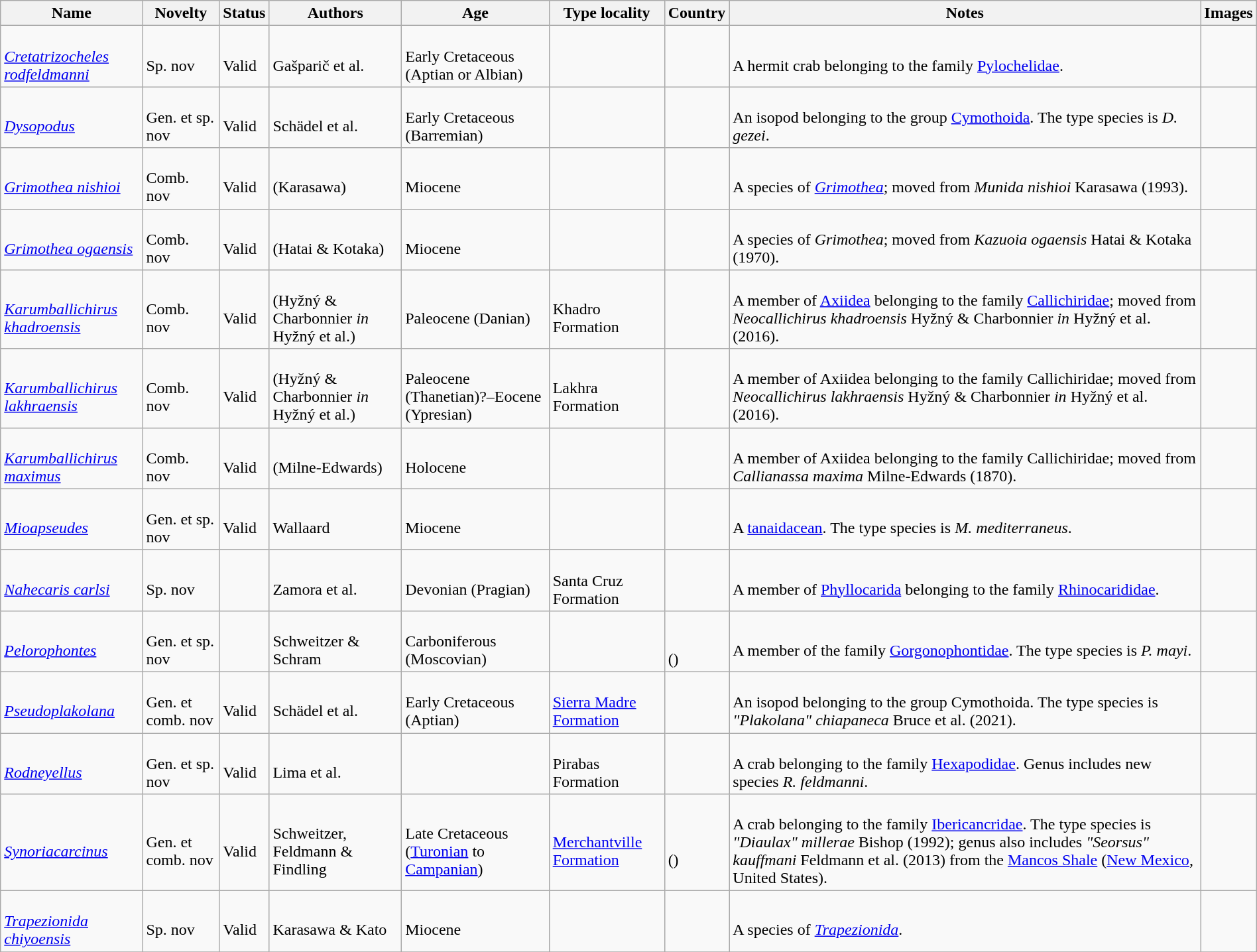<table class="wikitable sortable" align="center" width="100%">
<tr>
<th>Name</th>
<th>Novelty</th>
<th>Status</th>
<th>Authors</th>
<th>Age</th>
<th>Type locality</th>
<th>Country</th>
<th>Notes</th>
<th>Images</th>
</tr>
<tr>
<td><br><em><a href='#'>Cretatrizocheles rodfeldmanni</a></em></td>
<td><br>Sp. nov</td>
<td><br>Valid</td>
<td><br>Gašparič et al.</td>
<td><br>Early Cretaceous (Aptian or Albian)</td>
<td></td>
<td><br></td>
<td><br>A hermit crab belonging to the family <a href='#'>Pylochelidae</a>.</td>
<td></td>
</tr>
<tr>
<td><br><em><a href='#'>Dysopodus</a></em></td>
<td><br>Gen. et sp. nov</td>
<td><br>Valid</td>
<td><br>Schädel et al.</td>
<td><br>Early Cretaceous (Barremian)</td>
<td></td>
<td><br></td>
<td><br>An isopod belonging to the group <a href='#'>Cymothoida</a>. The type species is <em>D. gezei</em>.</td>
<td></td>
</tr>
<tr>
<td><br><em><a href='#'>Grimothea nishioi</a></em></td>
<td><br>Comb. nov</td>
<td><br>Valid</td>
<td><br>(Karasawa)</td>
<td><br>Miocene</td>
<td></td>
<td><br></td>
<td><br>A species of <em><a href='#'>Grimothea</a></em>; moved from <em>Munida nishioi</em> Karasawa (1993).</td>
<td></td>
</tr>
<tr>
<td><br><em><a href='#'>Grimothea ogaensis</a></em></td>
<td><br>Comb. nov</td>
<td><br>Valid</td>
<td><br>(Hatai & Kotaka)</td>
<td><br>Miocene</td>
<td></td>
<td><br></td>
<td><br>A species of <em>Grimothea</em>; moved from <em>Kazuoia ogaensis</em> Hatai & Kotaka (1970).</td>
<td></td>
</tr>
<tr>
<td><br><em><a href='#'>Karumballichirus khadroensis</a></em></td>
<td><br>Comb. nov</td>
<td><br>Valid</td>
<td><br>(Hyžný & Charbonnier <em>in</em> Hyžný et al.)</td>
<td><br>Paleocene (Danian)</td>
<td><br>Khadro Formation</td>
<td><br></td>
<td><br>A member of <a href='#'>Axiidea</a> belonging to the family <a href='#'>Callichiridae</a>; moved from <em>Neocallichirus khadroensis</em> Hyžný & Charbonnier <em>in</em> Hyžný et al. (2016).</td>
<td></td>
</tr>
<tr>
<td><br><em><a href='#'>Karumballichirus lakhraensis</a></em></td>
<td><br>Comb. nov</td>
<td><br>Valid</td>
<td><br>(Hyžný & Charbonnier <em>in</em> Hyžný et al.)</td>
<td><br>Paleocene (Thanetian)?–Eocene (Ypresian)</td>
<td><br>Lakhra Formation</td>
<td><br></td>
<td><br>A member of Axiidea belonging to the family Callichiridae; moved from <em>Neocallichirus lakhraensis</em> Hyžný & Charbonnier <em>in</em> Hyžný et al. (2016).</td>
<td></td>
</tr>
<tr>
<td><br><em><a href='#'>Karumballichirus maximus</a></em></td>
<td><br>Comb. nov</td>
<td><br>Valid</td>
<td><br>(Milne-Edwards)</td>
<td><br>Holocene</td>
<td></td>
<td><br></td>
<td><br>A member of Axiidea belonging to the family Callichiridae; moved from <em>Callianassa maxima</em> Milne-Edwards (1870).</td>
<td></td>
</tr>
<tr>
<td><br><em><a href='#'>Mioapseudes</a></em></td>
<td><br>Gen. et sp. nov</td>
<td><br>Valid</td>
<td><br>Wallaard</td>
<td><br>Miocene</td>
<td></td>
<td><br></td>
<td><br>A <a href='#'>tanaidacean</a>. The type species is <em>M. mediterraneus</em>.</td>
<td></td>
</tr>
<tr>
<td><br><em><a href='#'>Nahecaris carlsi</a></em></td>
<td><br>Sp. nov</td>
<td></td>
<td><br>Zamora et al.</td>
<td><br>Devonian (Pragian)</td>
<td><br>Santa Cruz Formation</td>
<td><br></td>
<td><br>A member of <a href='#'>Phyllocarida</a> belonging to the family <a href='#'>Rhinocarididae</a>.</td>
<td></td>
</tr>
<tr>
<td><br><em><a href='#'>Pelorophontes</a></em></td>
<td><br>Gen. et sp. nov</td>
<td></td>
<td><br>Schweitzer & Schram</td>
<td><br>Carboniferous (Moscovian)</td>
<td></td>
<td><br><br>()</td>
<td><br>A member of the family <a href='#'>Gorgonophontidae</a>. The type species is <em>P. mayi</em>.</td>
<td></td>
</tr>
<tr>
<td><br><em><a href='#'>Pseudoplakolana</a></em></td>
<td><br>Gen. et comb. nov</td>
<td><br>Valid</td>
<td><br>Schädel et al.</td>
<td><br>Early Cretaceous (Aptian)</td>
<td><br><a href='#'>Sierra Madre Formation</a></td>
<td><br></td>
<td><br>An isopod belonging to the group Cymothoida. The type species is <em>"Plakolana" chiapaneca</em> Bruce et al. (2021).</td>
<td></td>
</tr>
<tr>
<td><br><em><a href='#'>Rodneyellus</a></em></td>
<td><br>Gen. et sp. nov</td>
<td><br>Valid</td>
<td><br>Lima et al.</td>
<td></td>
<td><br>Pirabas Formation</td>
<td><br></td>
<td><br>A crab belonging to the family <a href='#'>Hexapodidae</a>. Genus includes new species <em>R. feldmanni</em>.</td>
<td></td>
</tr>
<tr>
<td><br><em><a href='#'>Synoriacarcinus</a></em></td>
<td><br>Gen. et comb. nov</td>
<td><br>Valid</td>
<td><br>Schweitzer, Feldmann & Findling</td>
<td><br>Late Cretaceous (<a href='#'>Turonian</a> to <a href='#'>Campanian</a>)</td>
<td><br><a href='#'>Merchantville Formation</a></td>
<td><br><br>()</td>
<td><br>A crab belonging to the family <a href='#'>Ibericancridae</a>. The type species is <em>"Diaulax" millerae</em> Bishop (1992); genus also includes <em>"Seorsus" kauffmani</em> Feldmann et al. (2013) from the <a href='#'>Mancos Shale</a> (<a href='#'>New Mexico</a>, United States).</td>
<td></td>
</tr>
<tr>
<td><br><em><a href='#'>Trapezionida chiyoensis</a></em></td>
<td><br>Sp. nov</td>
<td><br>Valid</td>
<td><br>Karasawa & Kato</td>
<td><br>Miocene</td>
<td></td>
<td><br></td>
<td><br>A species of <em><a href='#'>Trapezionida</a></em>.</td>
<td></td>
</tr>
<tr>
</tr>
</table>
